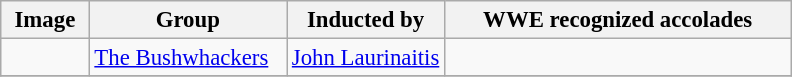<table class="wikitable" style="font-size: 95%">
<tr>
<th class="unsortable">Image</th>
<th style="width:25%;">Group</th>
<th style="width:20%;">Inducted by</th>
<th class="unsortable">WWE recognized accolades</th>
</tr>
<tr>
<td></td>
<td><a href='#'>The Bushwhackers</a></td>
<td><a href='#'>John Laurinaitis</a></td>
<td></td>
</tr>
<tr>
</tr>
</table>
